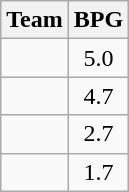<table class=wikitable>
<tr>
<th>Team</th>
<th>BPG</th>
</tr>
<tr>
<td></td>
<td align=center>5.0</td>
</tr>
<tr>
<td></td>
<td align=center>4.7</td>
</tr>
<tr>
<td></td>
<td align=center>2.7</td>
</tr>
<tr>
<td></td>
<td align=center>1.7</td>
</tr>
</table>
